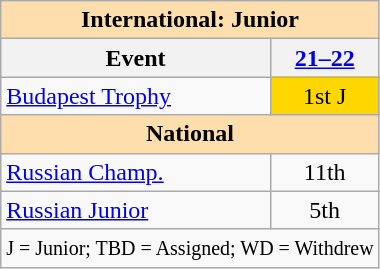<table class="wikitable" style="text-align:center">
<tr>
<th colspan="5" style="background-color: #ffdead; " align="center">International: Junior</th>
</tr>
<tr>
<th>Event</th>
<th><a href='#'>21–22</a></th>
</tr>
<tr>
<td align=left><a href='#'>Budapest Trophy</a></td>
<td bgcolor=gold>1st J</td>
</tr>
<tr>
<th colspan="5" style="background-color: #ffdead; " align="center">National</th>
</tr>
<tr>
<td align=left><a href='#'>Russian Champ.</a></td>
<td>11th</td>
</tr>
<tr>
<td align=left><a href='#'>Russian Junior</a></td>
<td>5th</td>
</tr>
<tr>
<td colspan="5" align="center"><small> J = Junior; TBD = Assigned; WD = Withdrew </small></td>
</tr>
</table>
